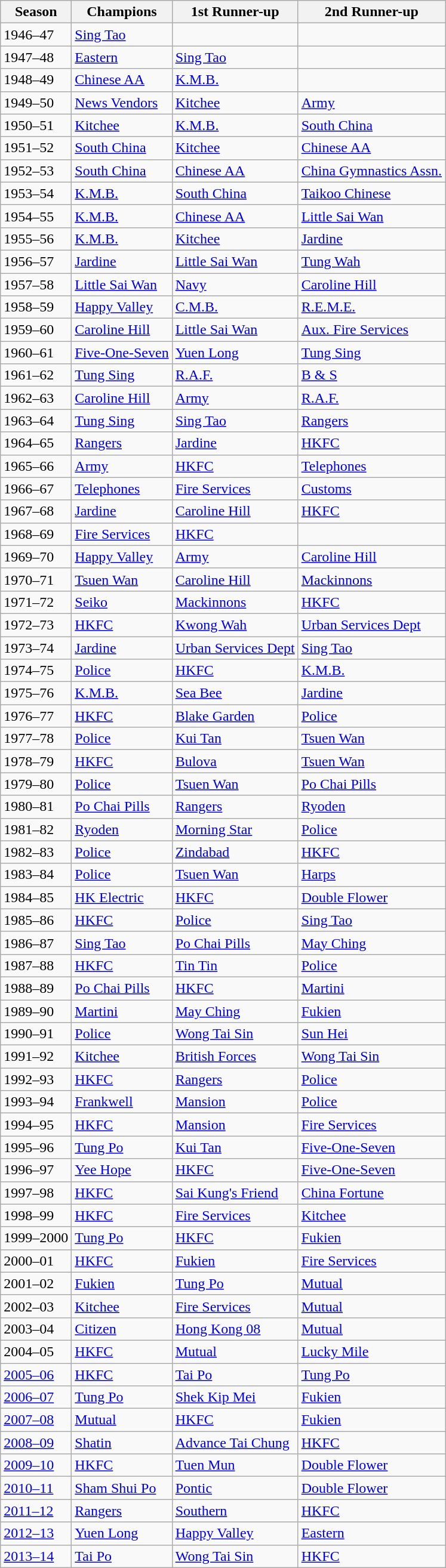<table class="wikitable">
<tr>
<th>Season</th>
<th>Champions</th>
<th>1st Runner-up</th>
<th>2nd Runner-up</th>
</tr>
<tr>
<td>1946–47</td>
<td><a href='#'>Sing Tao</a></td>
<td></td>
<td></td>
</tr>
<tr>
<td>1947–48</td>
<td><a href='#'>Eastern</a></td>
<td><a href='#'>Sing Tao</a></td>
<td></td>
</tr>
<tr>
<td>1948–49</td>
<td><a href='#'>Chinese AA</a></td>
<td><a href='#'>K.M.B.</a></td>
<td></td>
</tr>
<tr>
<td>1949–50</td>
<td><a href='#'>News Vendors</a></td>
<td><a href='#'>Kitchee</a></td>
<td><a href='#'>Army</a></td>
</tr>
<tr>
<td>1950–51</td>
<td><a href='#'>Kitchee</a></td>
<td><a href='#'>K.M.B.</a></td>
<td><a href='#'>South China</a></td>
</tr>
<tr>
<td>1951–52</td>
<td><a href='#'>South China</a></td>
<td><a href='#'>Kitchee</a></td>
<td><a href='#'>Chinese AA</a></td>
</tr>
<tr>
<td>1952–53</td>
<td><a href='#'>South China</a></td>
<td><a href='#'>Chinese AA</a></td>
<td><a href='#'>China Gymnastics Assn.</a></td>
</tr>
<tr>
<td>1953–54</td>
<td><a href='#'>K.M.B.</a></td>
<td><a href='#'>South China</a></td>
<td><a href='#'>Taikoo Chinese</a></td>
</tr>
<tr>
<td>1954–55</td>
<td><a href='#'>K.M.B.</a></td>
<td><a href='#'>Chinese AA</a></td>
<td><a href='#'>Little Sai Wan</a></td>
</tr>
<tr>
<td>1955–56</td>
<td><a href='#'>K.M.B.</a></td>
<td><a href='#'>Kitchee</a></td>
<td><a href='#'>Jardine</a></td>
</tr>
<tr>
<td>1956–57</td>
<td><a href='#'>Jardine</a></td>
<td><a href='#'>Little Sai Wan</a></td>
<td><a href='#'>Tung Wah</a></td>
</tr>
<tr>
<td>1957–58</td>
<td><a href='#'>Little Sai Wan</a></td>
<td><a href='#'>Navy</a></td>
<td><a href='#'>Caroline Hill</a></td>
</tr>
<tr>
<td>1958–59</td>
<td><a href='#'>Happy Valley</a></td>
<td><a href='#'>C.M.B.</a></td>
<td><a href='#'>R.E.M.E.</a></td>
</tr>
<tr>
<td>1959–60</td>
<td><a href='#'>Caroline Hill</a></td>
<td><a href='#'>Little Sai Wan</a></td>
<td><a href='#'>Aux. Fire Services</a></td>
</tr>
<tr>
<td>1960–61</td>
<td><a href='#'>Five-One-Seven</a></td>
<td><a href='#'>Yuen Long</a></td>
<td><a href='#'>Tung Sing</a></td>
</tr>
<tr>
<td>1961–62</td>
<td><a href='#'>Tung Sing</a></td>
<td><a href='#'>R.A.F.</a></td>
<td><a href='#'>B & S</a></td>
</tr>
<tr>
<td>1962–63</td>
<td><a href='#'>Caroline Hill</a></td>
<td><a href='#'>Army</a></td>
<td><a href='#'>R.A.F.</a></td>
</tr>
<tr>
<td>1963–64</td>
<td><a href='#'>Tung Sing</a></td>
<td><a href='#'>Sing Tao</a></td>
<td><a href='#'>Rangers</a></td>
</tr>
<tr>
<td>1964–65</td>
<td><a href='#'>Rangers</a></td>
<td><a href='#'>Jardine</a></td>
<td><a href='#'>HKFC</a></td>
</tr>
<tr>
<td>1965–66</td>
<td><a href='#'>Army</a></td>
<td><a href='#'>HKFC</a></td>
<td><a href='#'>Telephones</a></td>
</tr>
<tr>
<td>1966–67</td>
<td><a href='#'>Telephones</a></td>
<td><a href='#'>Fire Services</a></td>
<td><a href='#'>Customs</a></td>
</tr>
<tr>
<td>1967–68</td>
<td><a href='#'>Jardine</a></td>
<td><a href='#'>Caroline Hill</a></td>
<td><a href='#'>HKFC</a></td>
</tr>
<tr>
<td>1968–69</td>
<td><a href='#'>Fire Services</a></td>
<td><a href='#'>HKFC</a></td>
<td></td>
</tr>
<tr>
<td>1969–70</td>
<td><a href='#'>Happy Valley</a></td>
<td><a href='#'>Army</a></td>
<td><a href='#'>Caroline Hill</a></td>
</tr>
<tr>
<td>1970–71</td>
<td><a href='#'>Tsuen Wan</a></td>
<td><a href='#'>Caroline Hill</a></td>
<td><a href='#'>Mackinnons</a></td>
</tr>
<tr>
<td>1971–72</td>
<td><a href='#'>Seiko</a></td>
<td><a href='#'>Mackinnons</a></td>
<td><a href='#'>HKFC</a></td>
</tr>
<tr>
<td>1972–73</td>
<td><a href='#'>HKFC</a></td>
<td><a href='#'>Kwong Wah</a></td>
<td><a href='#'>Urban Services Dept</a></td>
</tr>
<tr>
<td>1973–74</td>
<td><a href='#'>Jardine</a></td>
<td><a href='#'>Urban Services Dept</a></td>
<td><a href='#'>Sing Tao</a></td>
</tr>
<tr>
<td>1974–75</td>
<td><a href='#'>Police</a></td>
<td><a href='#'>HKFC</a></td>
<td><a href='#'>K.M.B.</a></td>
</tr>
<tr>
<td>1975–76</td>
<td><a href='#'>K.M.B.</a></td>
<td><a href='#'>Sea Bee</a></td>
<td><a href='#'>Jardine</a></td>
</tr>
<tr>
<td>1976–77</td>
<td><a href='#'>HKFC</a></td>
<td><a href='#'>Blake Garden</a></td>
<td><a href='#'>Police</a></td>
</tr>
<tr>
<td>1977–78</td>
<td><a href='#'>Police</a></td>
<td><a href='#'>Kui Tan</a></td>
<td><a href='#'>Tsuen Wan</a></td>
</tr>
<tr>
<td>1978–79</td>
<td><a href='#'>HKFC</a></td>
<td><a href='#'>Bulova</a></td>
<td><a href='#'>Tsuen Wan</a></td>
</tr>
<tr>
<td>1979–80</td>
<td><a href='#'>Police</a></td>
<td><a href='#'>Tsuen Wan</a></td>
<td><a href='#'>Po Chai Pills</a></td>
</tr>
<tr>
<td>1980–81</td>
<td><a href='#'>Po Chai Pills</a></td>
<td><a href='#'>Rangers</a></td>
<td><a href='#'>Ryoden</a></td>
</tr>
<tr>
<td>1981–82</td>
<td><a href='#'>Ryoden</a></td>
<td><a href='#'>Morning Star</a></td>
<td><a href='#'>Police</a></td>
</tr>
<tr>
<td>1982–83</td>
<td><a href='#'>Police</a></td>
<td><a href='#'>Zindabad</a></td>
<td><a href='#'>HKFC</a></td>
</tr>
<tr>
<td>1983–84</td>
<td><a href='#'>Police</a></td>
<td><a href='#'>Tsuen Wan</a></td>
<td><a href='#'>Harps</a></td>
</tr>
<tr>
<td>1984–85</td>
<td><a href='#'>HK Electric</a></td>
<td><a href='#'>HKFC</a></td>
<td><a href='#'>Double Flower</a></td>
</tr>
<tr>
<td>1985–86</td>
<td><a href='#'>HKFC</a></td>
<td><a href='#'>Police</a></td>
<td><a href='#'>Sing Tao</a></td>
</tr>
<tr>
<td>1986–87</td>
<td><a href='#'>Sing Tao</a></td>
<td><a href='#'>Po Chai Pills</a></td>
<td><a href='#'>May Ching</a></td>
</tr>
<tr>
<td>1987–88</td>
<td><a href='#'>HKFC</a></td>
<td><a href='#'>Tin Tin</a></td>
<td><a href='#'>Police</a></td>
</tr>
<tr>
<td>1988–89</td>
<td><a href='#'>Po Chai Pills</a></td>
<td><a href='#'>HKFC</a></td>
<td><a href='#'>Martini</a></td>
</tr>
<tr>
<td>1989–90</td>
<td><a href='#'>Martini</a></td>
<td><a href='#'>May Ching</a></td>
<td><a href='#'>Fukien</a></td>
</tr>
<tr>
<td>1990–91</td>
<td><a href='#'>Police</a></td>
<td><a href='#'>Wong Tai Sin</a></td>
<td><a href='#'>Sun Hei</a></td>
</tr>
<tr>
<td>1991–92</td>
<td><a href='#'>Kitchee</a></td>
<td><a href='#'>British Forces</a></td>
<td><a href='#'>Wong Tai Sin</a></td>
</tr>
<tr>
<td>1992–93</td>
<td><a href='#'>HKFC</a></td>
<td><a href='#'>Rangers</a></td>
<td><a href='#'>Police</a></td>
</tr>
<tr>
<td>1993–94</td>
<td><a href='#'>Frankwell</a></td>
<td><a href='#'>Mansion</a></td>
<td><a href='#'>Police</a></td>
</tr>
<tr>
<td>1994–95</td>
<td><a href='#'>HKFC</a></td>
<td><a href='#'>Mansion</a></td>
<td><a href='#'>Fire Services</a></td>
</tr>
<tr>
<td>1995–96</td>
<td><a href='#'>Tung Po</a></td>
<td><a href='#'>Kui Tan</a></td>
<td><a href='#'>Five-One-Seven</a></td>
</tr>
<tr>
<td>1996–97</td>
<td><a href='#'>Yee Hope</a></td>
<td><a href='#'>HKFC</a></td>
<td><a href='#'>Five-One-Seven</a></td>
</tr>
<tr>
<td>1997–98</td>
<td><a href='#'>HKFC</a></td>
<td><a href='#'>Sai Kung's Friend</a></td>
<td><a href='#'>China Fortune</a></td>
</tr>
<tr>
<td>1998–99</td>
<td><a href='#'>HKFC</a></td>
<td><a href='#'>Fire Services</a></td>
<td><a href='#'>Kitchee</a></td>
</tr>
<tr>
<td>1999–2000</td>
<td><a href='#'>Tung Po</a></td>
<td><a href='#'>HKFC</a></td>
<td><a href='#'>Fukien</a></td>
</tr>
<tr>
<td>2000–01</td>
<td><a href='#'>HKFC</a></td>
<td><a href='#'>Fukien</a></td>
<td><a href='#'>Fire Services</a></td>
</tr>
<tr>
<td>2001–02</td>
<td><a href='#'>Fukien</a></td>
<td><a href='#'>Tung Po</a></td>
<td><a href='#'>Mutual</a></td>
</tr>
<tr>
<td>2002–03</td>
<td><a href='#'>Kitchee</a></td>
<td><a href='#'>Fire Services</a></td>
<td><a href='#'>Mutual</a></td>
</tr>
<tr>
<td>2003–04</td>
<td><a href='#'>Citizen</a></td>
<td><a href='#'>Hong Kong 08</a></td>
<td><a href='#'>Mutual</a></td>
</tr>
<tr>
<td>2004–05</td>
<td><a href='#'>HKFC</a></td>
<td><a href='#'>Mutual</a></td>
<td><a href='#'>Lucky Mile</a></td>
</tr>
<tr>
<td><a href='#'>2005–06</a></td>
<td><a href='#'>HKFC</a></td>
<td><a href='#'>Tai Po</a></td>
<td><a href='#'>Tung Po</a></td>
</tr>
<tr>
<td><a href='#'>2006–07</a></td>
<td><a href='#'>Tung Po</a></td>
<td><a href='#'>Shek Kip Mei</a></td>
<td><a href='#'>Fukien</a></td>
</tr>
<tr>
<td><a href='#'>2007–08</a></td>
<td><a href='#'>Mutual</a></td>
<td><a href='#'>HKFC</a></td>
<td><a href='#'>Fukien</a></td>
</tr>
<tr>
<td><a href='#'>2008–09</a></td>
<td><a href='#'>Shatin</a></td>
<td><a href='#'>Advance Tai Chung</a></td>
<td><a href='#'>HKFC</a></td>
</tr>
<tr>
<td><a href='#'>2009–10</a></td>
<td><a href='#'>HKFC</a></td>
<td><a href='#'>Tuen Mun</a></td>
<td><a href='#'>Double Flower</a></td>
</tr>
<tr>
<td><a href='#'>2010–11</a></td>
<td><a href='#'>Sham Shui Po</a></td>
<td><a href='#'>Pontic</a></td>
<td><a href='#'>Double Flower</a></td>
</tr>
<tr>
<td><a href='#'>2011–12</a></td>
<td><a href='#'>Rangers</a></td>
<td><a href='#'>Southern</a></td>
<td><a href='#'>HKFC</a></td>
</tr>
<tr>
<td><a href='#'>2012–13</a></td>
<td><a href='#'>Yuen Long</a></td>
<td><a href='#'>Happy Valley</a></td>
<td><a href='#'>Eastern</a></td>
</tr>
<tr>
<td><a href='#'>2013–14</a></td>
<td><a href='#'>Tai Po</a></td>
<td><a href='#'>Wong Tai Sin</a></td>
<td><a href='#'>HKFC</a></td>
</tr>
</table>
